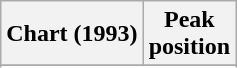<table class="wikitable sortable plainrowheaders" style="text-align:center">
<tr>
<th scope="col">Chart (1993)</th>
<th scope="col">Peak<br>position</th>
</tr>
<tr>
</tr>
<tr>
</tr>
<tr>
</tr>
</table>
